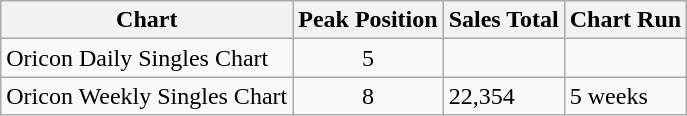<table class="wikitable">
<tr>
<th>Chart</th>
<th>Peak Position</th>
<th>Sales Total</th>
<th>Chart Run</th>
</tr>
<tr>
<td>Oricon Daily Singles Chart</td>
<td align="center">5</td>
<td></td>
<td></td>
</tr>
<tr>
<td>Oricon Weekly Singles Chart</td>
<td align="center">8</td>
<td>22,354</td>
<td>5 weeks</td>
</tr>
</table>
